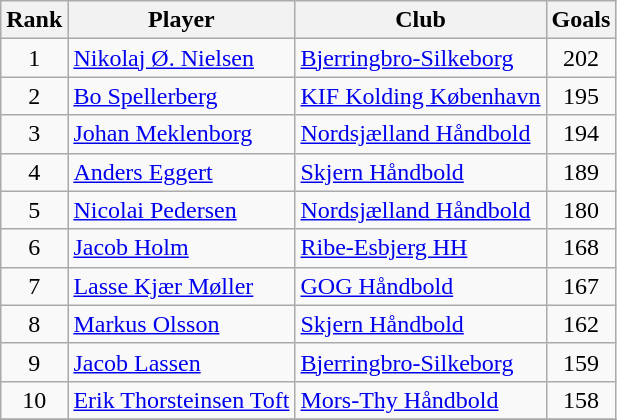<table class="wikitable sortable" style="text-align:center">
<tr>
<th>Rank</th>
<th>Player</th>
<th>Club</th>
<th>Goals</th>
</tr>
<tr>
<td>1</td>
<td style="text-align:left"> <a href='#'>Nikolaj Ø. Nielsen</a></td>
<td style="text-align:left"><a href='#'>Bjerringbro-Silkeborg</a></td>
<td>202</td>
</tr>
<tr>
<td>2</td>
<td style="text-align:left"> <a href='#'>Bo Spellerberg</a></td>
<td style="text-align:left"><a href='#'>KIF Kolding København</a></td>
<td>195</td>
</tr>
<tr>
<td>3</td>
<td style="text-align:left"> <a href='#'>Johan Meklenborg</a></td>
<td style="text-align:left"><a href='#'>Nordsjælland Håndbold</a></td>
<td>194</td>
</tr>
<tr>
<td>4</td>
<td style="text-align:left"> <a href='#'>Anders Eggert</a></td>
<td style="text-align:left"><a href='#'>Skjern Håndbold</a></td>
<td>189</td>
</tr>
<tr>
<td>5</td>
<td style="text-align:left"> <a href='#'>Nicolai Pedersen</a></td>
<td style="text-align:left"><a href='#'>Nordsjælland Håndbold</a></td>
<td>180</td>
</tr>
<tr>
<td>6</td>
<td style="text-align:left"> <a href='#'>Jacob Holm</a></td>
<td style="text-align:left"><a href='#'>Ribe-Esbjerg HH</a></td>
<td>168</td>
</tr>
<tr>
<td>7</td>
<td style="text-align:left"> <a href='#'>Lasse Kjær Møller</a></td>
<td style="text-align:left"><a href='#'>GOG Håndbold</a></td>
<td>167</td>
</tr>
<tr>
<td>8</td>
<td style="text-align:left"> <a href='#'>Markus Olsson</a></td>
<td style="text-align:left"><a href='#'>Skjern Håndbold</a></td>
<td>162</td>
</tr>
<tr>
<td>9</td>
<td style="text-align:left"> <a href='#'>Jacob Lassen</a></td>
<td style="text-align:left"><a href='#'>Bjerringbro-Silkeborg</a></td>
<td>159</td>
</tr>
<tr>
<td>10</td>
<td style="text-align:left"> <a href='#'>Erik Thorsteinsen Toft</a></td>
<td style="text-align:left"><a href='#'>Mors-Thy Håndbold</a></td>
<td>158</td>
</tr>
<tr>
</tr>
</table>
